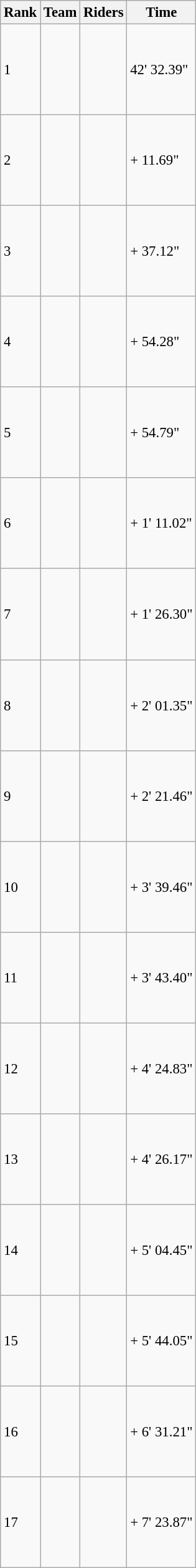<table class="wikitable" style="font-size:95%; text-align:left;">
<tr>
<th>Rank</th>
<th>Team</th>
<th>Riders</th>
<th>Time</th>
</tr>
<tr>
<td>1</td>
<td> </td>
<td><br><br><br><br><br></td>
<td>42' 32.39"</td>
</tr>
<tr>
<td>2</td>
<td> </td>
<td><br><br><br><br><br></td>
<td>+ 11.69"</td>
</tr>
<tr>
<td>3</td>
<td> </td>
<td><br><br><br><br><br></td>
<td>+ 37.12"</td>
</tr>
<tr>
<td>4</td>
<td> </td>
<td><br><br><br><br><br></td>
<td>+ 54.28"</td>
</tr>
<tr>
<td>5</td>
<td> </td>
<td><br><br><br><br><br></td>
<td>+ 54.79"</td>
</tr>
<tr>
<td>6</td>
<td> </td>
<td><br><br><br><br><br></td>
<td>+ 1' 11.02"</td>
</tr>
<tr>
<td>7</td>
<td> </td>
<td><br><br><br><br><br></td>
<td>+ 1' 26.30"</td>
</tr>
<tr>
<td>8</td>
<td> </td>
<td><br><br><br><br><br></td>
<td>+ 2' 01.35"</td>
</tr>
<tr>
<td>9</td>
<td> </td>
<td><br><br><br><br><br></td>
<td>+ 2' 21.46"</td>
</tr>
<tr>
<td>10</td>
<td> </td>
<td><br><br><br><br><br></td>
<td>+ 3' 39.46"</td>
</tr>
<tr>
<td>11</td>
<td> </td>
<td><br><br><br><br><br></td>
<td>+ 3' 43.40"</td>
</tr>
<tr>
<td>12</td>
<td> </td>
<td><br><br><br><br><br></td>
<td>+ 4' 24.83"</td>
</tr>
<tr>
<td>13</td>
<td> </td>
<td><br><br><br><br><br></td>
<td>+ 4' 26.17"</td>
</tr>
<tr>
<td>14</td>
<td> </td>
<td><br><br><br><br><br></td>
<td>+ 5' 04.45"</td>
</tr>
<tr>
<td>15</td>
<td> </td>
<td><br><br><br><br><br></td>
<td>+ 5' 44.05"</td>
</tr>
<tr>
<td>16</td>
<td> </td>
<td><br><br><br><br><br></td>
<td>+ 6' 31.21"</td>
</tr>
<tr>
<td>17</td>
<td> </td>
<td><br><br><br><br><br></td>
<td>+ 7' 23.87"</td>
</tr>
</table>
